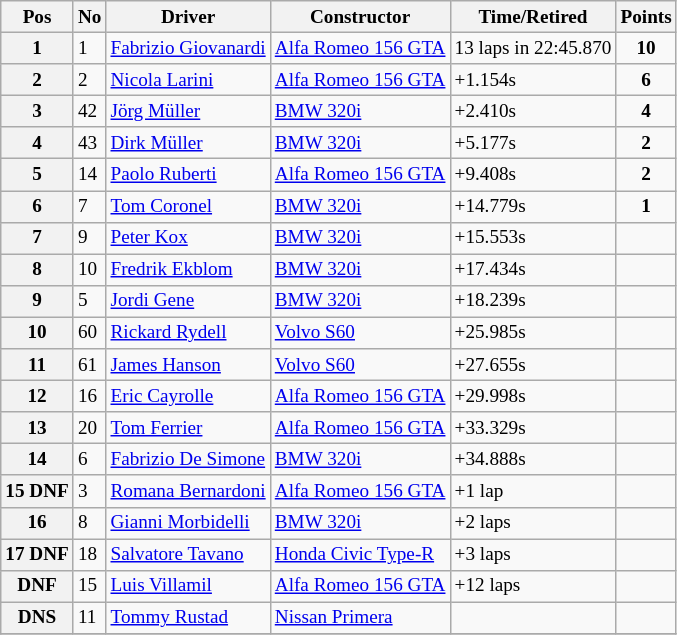<table class="wikitable" style="font-size: 80%;">
<tr>
<th>Pos</th>
<th>No</th>
<th>Driver</th>
<th>Constructor</th>
<th>Time/Retired</th>
<th>Points</th>
</tr>
<tr>
<th>1</th>
<td>1</td>
<td> <a href='#'>Fabrizio Giovanardi</a></td>
<td><a href='#'>Alfa Romeo 156 GTA</a></td>
<td>13 laps in 22:45.870</td>
<td style="text-align:center"><strong>10</strong></td>
</tr>
<tr>
<th>2</th>
<td>2</td>
<td> <a href='#'>Nicola Larini</a></td>
<td><a href='#'>Alfa Romeo 156 GTA</a></td>
<td>+1.154s</td>
<td style="text-align:center"><strong>6</strong></td>
</tr>
<tr>
<th>3</th>
<td>42</td>
<td> <a href='#'>Jörg Müller</a></td>
<td><a href='#'>BMW 320i</a></td>
<td>+2.410s</td>
<td style="text-align:center"><strong>4</strong></td>
</tr>
<tr>
<th>4</th>
<td>43</td>
<td> <a href='#'>Dirk Müller</a></td>
<td><a href='#'>BMW 320i</a></td>
<td>+5.177s</td>
<td style="text-align:center"><strong>2</strong></td>
</tr>
<tr>
<th>5</th>
<td>14</td>
<td> <a href='#'>Paolo Ruberti</a></td>
<td><a href='#'>Alfa Romeo 156 GTA</a></td>
<td>+9.408s</td>
<td style="text-align:center"><strong>2</strong></td>
</tr>
<tr>
<th>6</th>
<td>7</td>
<td> <a href='#'>Tom Coronel</a></td>
<td><a href='#'>BMW 320i</a></td>
<td>+14.779s</td>
<td style="text-align:center"><strong>1</strong></td>
</tr>
<tr>
<th>7</th>
<td>9</td>
<td> <a href='#'>Peter Kox</a></td>
<td><a href='#'>BMW 320i</a></td>
<td>+15.553s</td>
<td></td>
</tr>
<tr>
<th>8</th>
<td>10</td>
<td> <a href='#'>Fredrik Ekblom</a></td>
<td><a href='#'>BMW 320i</a></td>
<td>+17.434s</td>
<td></td>
</tr>
<tr>
<th>9</th>
<td>5</td>
<td> <a href='#'>Jordi Gene</a></td>
<td><a href='#'>BMW 320i</a></td>
<td>+18.239s</td>
<td></td>
</tr>
<tr>
<th>10</th>
<td>60</td>
<td> <a href='#'>Rickard Rydell</a></td>
<td><a href='#'>Volvo S60</a></td>
<td>+25.985s</td>
<td></td>
</tr>
<tr>
<th>11</th>
<td>61</td>
<td> <a href='#'>James Hanson</a></td>
<td><a href='#'>Volvo S60</a></td>
<td>+27.655s</td>
<td></td>
</tr>
<tr>
<th>12</th>
<td>16</td>
<td> <a href='#'>Eric Cayrolle</a></td>
<td><a href='#'>Alfa Romeo 156 GTA</a></td>
<td>+29.998s</td>
<td></td>
</tr>
<tr>
<th>13</th>
<td>20</td>
<td> <a href='#'>Tom Ferrier</a></td>
<td><a href='#'>Alfa Romeo 156 GTA</a></td>
<td>+33.329s</td>
<td></td>
</tr>
<tr>
<th>14</th>
<td>6</td>
<td> <a href='#'>Fabrizio De Simone</a></td>
<td><a href='#'>BMW 320i</a></td>
<td>+34.888s</td>
<td></td>
</tr>
<tr>
<th>15 DNF</th>
<td>3</td>
<td> <a href='#'>Romana Bernardoni</a></td>
<td><a href='#'>Alfa Romeo 156 GTA</a></td>
<td>+1 lap</td>
<td></td>
</tr>
<tr>
<th>16</th>
<td>8</td>
<td> <a href='#'>Gianni Morbidelli</a></td>
<td><a href='#'>BMW 320i</a></td>
<td>+2 laps</td>
<td></td>
</tr>
<tr>
<th>17 DNF</th>
<td>18</td>
<td> <a href='#'>Salvatore Tavano</a></td>
<td><a href='#'>Honda Civic Type-R</a></td>
<td>+3 laps</td>
<td></td>
</tr>
<tr>
<th>DNF</th>
<td>15</td>
<td> <a href='#'>Luis Villamil</a></td>
<td><a href='#'>Alfa Romeo 156 GTA</a></td>
<td>+12 laps</td>
<td></td>
</tr>
<tr>
<th>DNS</th>
<td>11</td>
<td> <a href='#'>Tommy Rustad</a></td>
<td><a href='#'>Nissan Primera</a></td>
<td></td>
<td></td>
</tr>
<tr>
</tr>
</table>
